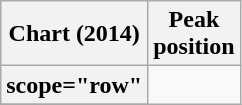<table class="wikitable sortable plainrowheaders" style="text-align:center;">
<tr>
<th scope="col">Chart (2014)</th>
<th scope="col">Peak<br>position</th>
</tr>
<tr>
<th>scope="row"</th>
</tr>
<tr>
</tr>
</table>
